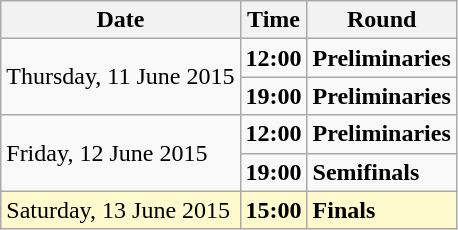<table class="wikitable">
<tr>
<th>Date</th>
<th>Time</th>
<th>Round</th>
</tr>
<tr>
<td rowspan="2">Thursday, 11 June 2015</td>
<td><strong>12:00</strong></td>
<td><strong>Preliminaries</strong></td>
</tr>
<tr>
<td><strong>19:00</strong></td>
<td><strong>Preliminaries</strong></td>
</tr>
<tr>
<td rowspan="2">Friday, 12 June 2015</td>
<td><strong>12:00</strong></td>
<td><strong>Preliminaries</strong></td>
</tr>
<tr>
<td><strong>19:00</strong></td>
<td><strong>Semifinals</strong></td>
</tr>
<tr style="background:lemonchiffon;">
<td>Saturday, 13 June 2015</td>
<td><strong>15:00</strong></td>
<td><strong>Finals</strong></td>
</tr>
</table>
